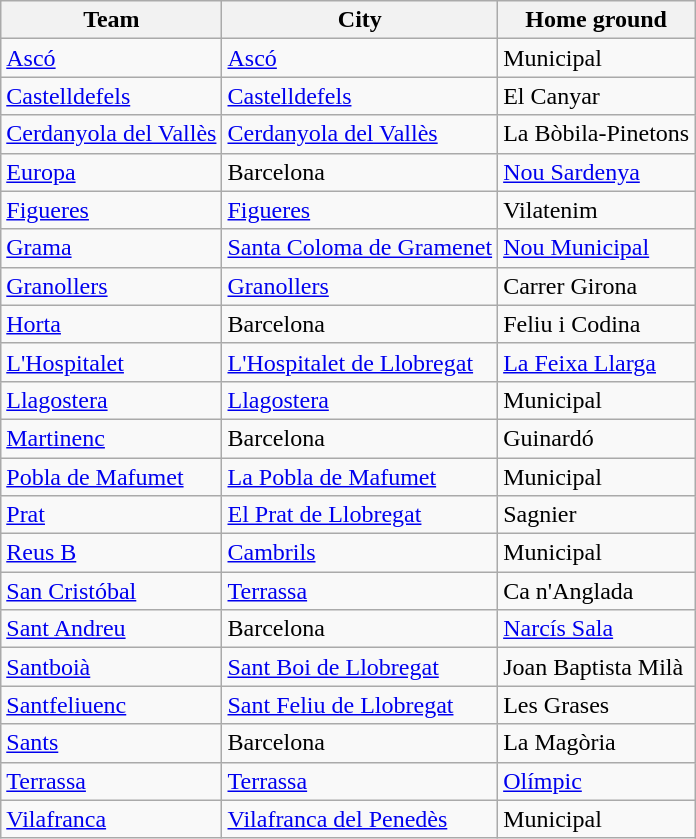<table class="wikitable sortable">
<tr>
<th>Team</th>
<th>City</th>
<th>Home ground</th>
</tr>
<tr>
<td><a href='#'>Ascó</a></td>
<td><a href='#'>Ascó</a></td>
<td>Municipal</td>
</tr>
<tr>
<td><a href='#'>Castelldefels</a></td>
<td><a href='#'>Castelldefels</a></td>
<td>El Canyar</td>
</tr>
<tr>
<td><a href='#'>Cerdanyola del Vallès</a></td>
<td><a href='#'>Cerdanyola del Vallès</a></td>
<td>La Bòbila-Pinetons</td>
</tr>
<tr>
<td><a href='#'>Europa</a></td>
<td>Barcelona</td>
<td><a href='#'>Nou Sardenya</a></td>
</tr>
<tr>
<td><a href='#'>Figueres</a></td>
<td><a href='#'>Figueres</a></td>
<td>Vilatenim</td>
</tr>
<tr>
<td><a href='#'>Grama</a></td>
<td><a href='#'>Santa Coloma de Gramenet</a></td>
<td><a href='#'>Nou Municipal</a></td>
</tr>
<tr>
<td><a href='#'>Granollers</a></td>
<td><a href='#'>Granollers</a></td>
<td>Carrer Girona</td>
</tr>
<tr>
<td><a href='#'>Horta</a></td>
<td>Barcelona</td>
<td>Feliu i Codina</td>
</tr>
<tr>
<td><a href='#'>L'Hospitalet</a></td>
<td><a href='#'>L'Hospitalet de Llobregat</a></td>
<td><a href='#'>La Feixa Llarga</a></td>
</tr>
<tr>
<td><a href='#'>Llagostera</a></td>
<td><a href='#'>Llagostera</a></td>
<td>Municipal</td>
</tr>
<tr>
<td><a href='#'>Martinenc</a></td>
<td>Barcelona</td>
<td>Guinardó</td>
</tr>
<tr>
<td><a href='#'>Pobla de Mafumet</a></td>
<td><a href='#'>La Pobla de Mafumet</a></td>
<td>Municipal</td>
</tr>
<tr>
<td><a href='#'>Prat</a></td>
<td><a href='#'>El Prat de Llobregat</a></td>
<td>Sagnier</td>
</tr>
<tr>
<td><a href='#'>Reus B</a></td>
<td><a href='#'>Cambrils</a></td>
<td>Municipal</td>
</tr>
<tr>
<td><a href='#'>San Cristóbal</a></td>
<td><a href='#'>Terrassa</a></td>
<td>Ca n'Anglada</td>
</tr>
<tr>
<td><a href='#'>Sant Andreu</a></td>
<td>Barcelona</td>
<td><a href='#'>Narcís Sala</a></td>
</tr>
<tr>
<td><a href='#'>Santboià</a></td>
<td><a href='#'>Sant Boi de Llobregat</a></td>
<td>Joan Baptista Milà</td>
</tr>
<tr>
<td><a href='#'>Santfeliuenc</a></td>
<td><a href='#'>Sant Feliu de Llobregat</a></td>
<td>Les Grases</td>
</tr>
<tr>
<td><a href='#'>Sants</a></td>
<td>Barcelona</td>
<td>La Magòria</td>
</tr>
<tr>
<td><a href='#'>Terrassa</a></td>
<td><a href='#'>Terrassa</a></td>
<td><a href='#'>Olímpic</a></td>
</tr>
<tr>
<td><a href='#'>Vilafranca</a></td>
<td><a href='#'>Vilafranca del Penedès</a></td>
<td>Municipal</td>
</tr>
</table>
